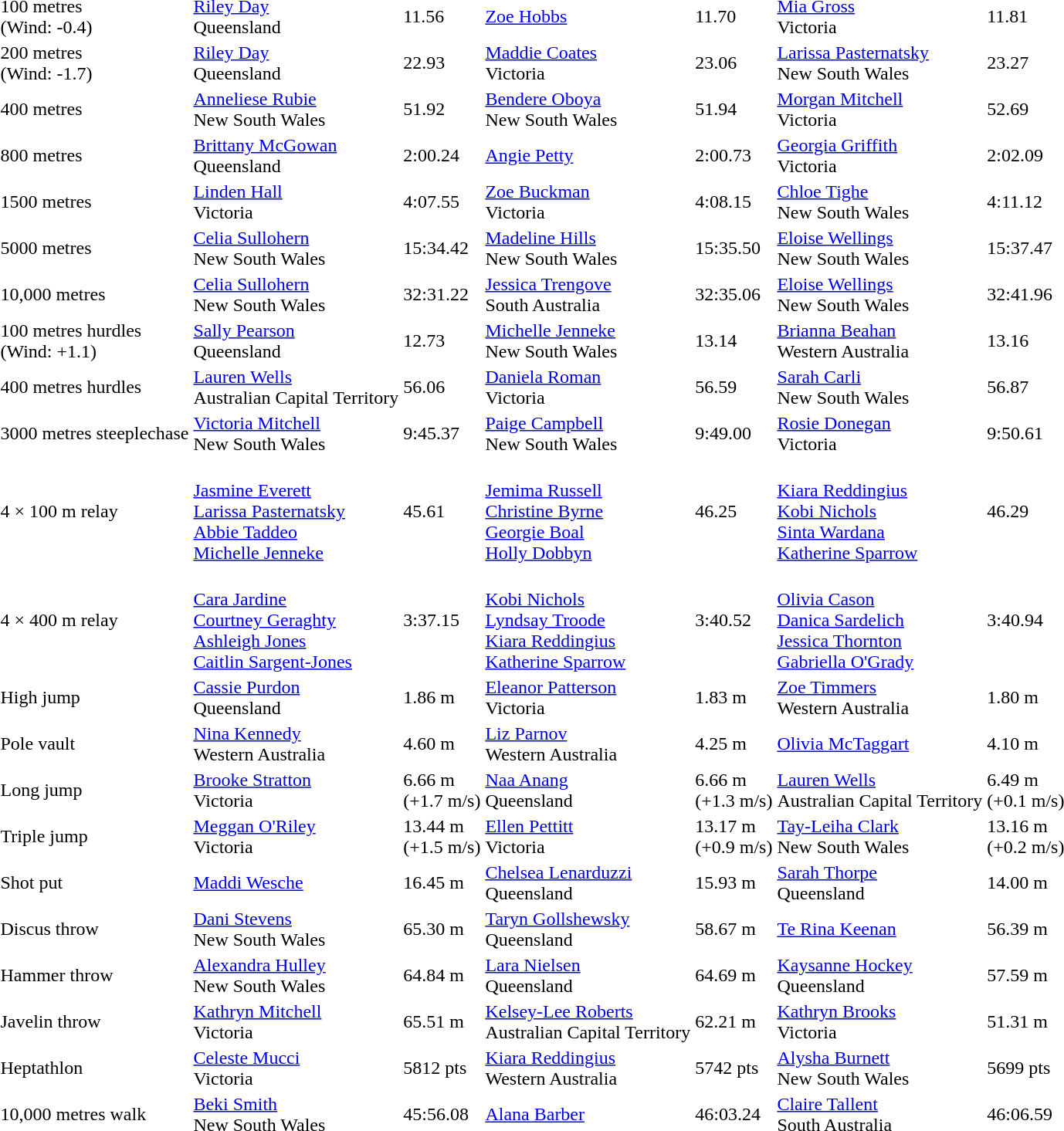<table>
<tr>
<td>100 metres<br>(Wind: -0.4)</td>
<td><a href='#'>Riley Day</a><br>Queensland</td>
<td>11.56</td>
<td><a href='#'>Zoe Hobbs</a><br></td>
<td>11.70</td>
<td><a href='#'>Mia Gross</a><br>Victoria</td>
<td>11.81</td>
</tr>
<tr>
<td>200 metres<br>(Wind: -1.7)</td>
<td><a href='#'>Riley Day</a><br>Queensland</td>
<td>22.93</td>
<td><a href='#'>Maddie Coates</a><br>Victoria</td>
<td>23.06</td>
<td><a href='#'>Larissa Pasternatsky</a><br>New South Wales</td>
<td>23.27</td>
</tr>
<tr>
<td>400 metres</td>
<td><a href='#'>Anneliese Rubie</a><br>New South Wales</td>
<td>51.92</td>
<td><a href='#'>Bendere Oboya</a><br>New South Wales</td>
<td>51.94</td>
<td><a href='#'>Morgan Mitchell</a><br>Victoria</td>
<td>52.69</td>
</tr>
<tr>
<td>800 metres</td>
<td><a href='#'>Brittany McGowan</a><br>Queensland</td>
<td>2:00.24</td>
<td><a href='#'>Angie Petty</a><br></td>
<td>2:00.73</td>
<td><a href='#'>Georgia Griffith</a><br>Victoria</td>
<td>2:02.09</td>
</tr>
<tr>
<td>1500 metres</td>
<td><a href='#'>Linden Hall</a><br>Victoria</td>
<td>4:07.55</td>
<td><a href='#'>Zoe Buckman</a><br>Victoria</td>
<td>4:08.15</td>
<td><a href='#'>Chloe Tighe</a><br>New South Wales</td>
<td>4:11.12</td>
</tr>
<tr>
<td>5000 metres</td>
<td><a href='#'>Celia Sullohern</a><br>New South Wales</td>
<td>15:34.42</td>
<td><a href='#'>Madeline Hills</a><br>New South Wales</td>
<td>15:35.50</td>
<td><a href='#'>Eloise Wellings</a><br>New South Wales</td>
<td>15:37.47</td>
</tr>
<tr>
<td>10,000 metres</td>
<td><a href='#'>Celia Sullohern</a><br>New South Wales</td>
<td>32:31.22</td>
<td><a href='#'>Jessica Trengove</a><br>South Australia</td>
<td>32:35.06</td>
<td><a href='#'>Eloise Wellings</a><br>New South Wales</td>
<td>32:41.96</td>
</tr>
<tr>
<td>100 metres hurdles<br>(Wind: +1.1)</td>
<td><a href='#'>Sally Pearson</a><br>Queensland</td>
<td>12.73</td>
<td><a href='#'>Michelle Jenneke</a><br>New South Wales</td>
<td>13.14</td>
<td><a href='#'>Brianna Beahan</a><br>Western Australia</td>
<td>13.16</td>
</tr>
<tr>
<td>400 metres hurdles</td>
<td><a href='#'>Lauren Wells</a><br>Australian Capital Territory</td>
<td>56.06</td>
<td><a href='#'>Daniela Roman</a><br>Victoria</td>
<td>56.59</td>
<td><a href='#'>Sarah Carli</a><br>New South Wales</td>
<td>56.87</td>
</tr>
<tr>
<td>3000 metres steeplechase</td>
<td><a href='#'>Victoria Mitchell</a><br>New South Wales</td>
<td>9:45.37</td>
<td><a href='#'>Paige Campbell</a><br>New South Wales</td>
<td>9:49.00</td>
<td><a href='#'>Rosie Donegan</a><br>Victoria</td>
<td>9:50.61</td>
</tr>
<tr>
<td>4 × 100 m relay</td>
<td><br><a href='#'>Jasmine Everett</a><br><a href='#'>Larissa Pasternatsky</a><br><a href='#'>Abbie Taddeo</a><br><a href='#'>Michelle Jenneke</a></td>
<td>45.61</td>
<td><br><a href='#'>Jemima Russell</a><br><a href='#'>Christine Byrne</a><br><a href='#'>Georgie Boal</a><br><a href='#'>Holly Dobbyn</a></td>
<td>46.25</td>
<td><br><a href='#'>Kiara Reddingius</a><br><a href='#'>Kobi Nichols</a><br><a href='#'>Sinta Wardana</a><br><a href='#'>Katherine Sparrow</a></td>
<td>46.29</td>
</tr>
<tr>
<td>4 × 400 m relay</td>
<td><br><a href='#'>Cara Jardine</a><br><a href='#'>Courtney Geraghty</a><br><a href='#'>Ashleigh Jones</a><br><a href='#'>Caitlin Sargent-Jones</a></td>
<td>3:37.15</td>
<td><br><a href='#'>Kobi Nichols</a><br><a href='#'>Lyndsay Troode</a><br><a href='#'>Kiara Reddingius</a><br><a href='#'>Katherine Sparrow</a></td>
<td>3:40.52</td>
<td><br><a href='#'>Olivia Cason</a><br><a href='#'>Danica Sardelich</a><br><a href='#'>Jessica Thornton</a><br><a href='#'>Gabriella O'Grady</a></td>
<td>3:40.94</td>
</tr>
<tr>
<td>High jump</td>
<td><a href='#'>Cassie Purdon</a><br>Queensland</td>
<td>1.86 m</td>
<td><a href='#'>Eleanor Patterson</a><br>Victoria</td>
<td>1.83 m</td>
<td><a href='#'>Zoe Timmers</a><br>Western Australia</td>
<td>1.80 m</td>
</tr>
<tr>
<td>Pole vault</td>
<td><a href='#'>Nina Kennedy</a><br>Western Australia</td>
<td>4.60 m</td>
<td><a href='#'>Liz Parnov</a><br>Western Australia</td>
<td>4.25 m</td>
<td><a href='#'>Olivia McTaggart</a><br></td>
<td>4.10 m</td>
</tr>
<tr>
<td>Long jump</td>
<td><a href='#'>Brooke Stratton</a><br>Victoria</td>
<td>6.66 m <br>(+1.7 m/s)</td>
<td><a href='#'>Naa Anang</a><br>Queensland</td>
<td>6.66 m <br>(+1.3 m/s)</td>
<td><a href='#'>Lauren Wells</a><br>Australian Capital Territory</td>
<td>6.49 m <br>(+0.1 m/s)</td>
</tr>
<tr>
<td>Triple jump</td>
<td><a href='#'>Meggan O'Riley</a><br>Victoria</td>
<td>13.44 m <br>(+1.5 m/s)</td>
<td><a href='#'>Ellen Pettitt</a><br>Victoria</td>
<td>13.17 m <br>(+0.9 m/s)</td>
<td><a href='#'>Tay-Leiha Clark</a><br>New South Wales</td>
<td>13.16 m <br>(+0.2 m/s)</td>
</tr>
<tr>
<td>Shot put</td>
<td><a href='#'>Maddi Wesche</a><br></td>
<td>16.45 m</td>
<td><a href='#'>Chelsea Lenarduzzi</a><br>Queensland</td>
<td>15.93 m</td>
<td><a href='#'>Sarah Thorpe</a><br>Queensland</td>
<td>14.00 m</td>
</tr>
<tr>
<td>Discus throw</td>
<td><a href='#'>Dani Stevens</a><br>New South Wales</td>
<td>65.30 m</td>
<td><a href='#'>Taryn Gollshewsky</a><br>Queensland</td>
<td>58.67 m</td>
<td><a href='#'>Te Rina Keenan</a><br></td>
<td>56.39 m</td>
</tr>
<tr>
<td>Hammer throw</td>
<td><a href='#'>Alexandra Hulley</a><br>New South Wales</td>
<td>64.84 m</td>
<td><a href='#'>Lara Nielsen</a><br>Queensland</td>
<td>64.69 m</td>
<td><a href='#'>Kaysanne Hockey</a><br>Queensland</td>
<td>57.59 m</td>
</tr>
<tr>
<td>Javelin throw</td>
<td><a href='#'>Kathryn Mitchell</a><br>Victoria</td>
<td>65.51 m</td>
<td><a href='#'>Kelsey-Lee Roberts</a><br>Australian Capital Territory</td>
<td>62.21 m</td>
<td><a href='#'>Kathryn Brooks</a><br>Victoria</td>
<td>51.31 m</td>
</tr>
<tr>
<td>Heptathlon</td>
<td><a href='#'>Celeste Mucci</a><br>Victoria</td>
<td>5812 pts</td>
<td><a href='#'>Kiara Reddingius</a><br>Western Australia</td>
<td>5742 pts</td>
<td><a href='#'>Alysha Burnett</a><br>New South Wales</td>
<td>5699 pts</td>
</tr>
<tr>
<td>10,000 metres walk</td>
<td><a href='#'>Beki Smith</a><br>New South Wales</td>
<td>45:56.08</td>
<td><a href='#'>Alana Barber</a><br></td>
<td>46:03.24</td>
<td><a href='#'>Claire Tallent</a><br>South Australia</td>
<td>46:06.59</td>
</tr>
<tr>
</tr>
</table>
